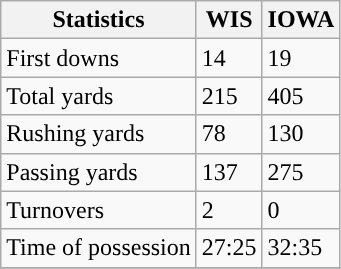<table class="wikitable">
<tr>
<th>Statistics</th>
<th>WIS</th>
<th>IOWA</th>
</tr>
<tr>
<td>First downs</td>
<td>14</td>
<td>19</td>
</tr>
<tr>
<td>Total yards</td>
<td>215</td>
<td>405</td>
</tr>
<tr>
<td>Rushing yards</td>
<td>78</td>
<td>130</td>
</tr>
<tr>
<td>Passing yards</td>
<td>137</td>
<td>275</td>
</tr>
<tr>
<td>Turnovers</td>
<td>2</td>
<td>0</td>
</tr>
<tr>
<td>Time of possession</td>
<td>27:25</td>
<td>32:35</td>
</tr>
<tr>
</tr>
</table>
